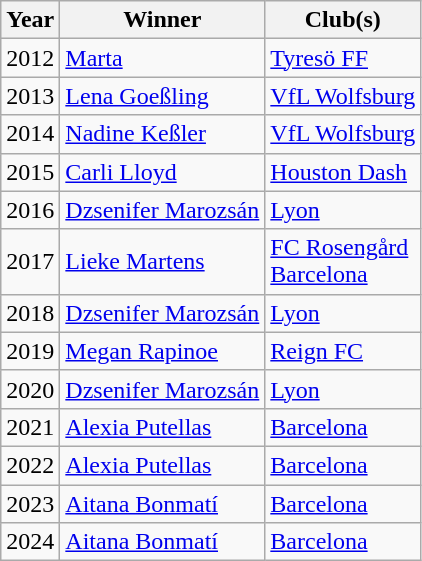<table class="wikitable">
<tr>
<th>Year</th>
<th>Winner</th>
<th>Club(s)</th>
</tr>
<tr>
<td align="center">2012</td>
<td> <a href='#'>Marta</a></td>
<td> <a href='#'>Tyresö FF</a></td>
</tr>
<tr>
<td align="center">2013</td>
<td> <a href='#'>Lena Goeßling</a></td>
<td> <a href='#'>VfL Wolfsburg</a></td>
</tr>
<tr>
<td align="center">2014</td>
<td> <a href='#'>Nadine Keßler</a></td>
<td> <a href='#'>VfL Wolfsburg</a></td>
</tr>
<tr>
<td align="center">2015</td>
<td> <a href='#'>Carli Lloyd</a></td>
<td> <a href='#'>Houston Dash</a></td>
</tr>
<tr>
<td align="center">2016</td>
<td> <a href='#'>Dzsenifer Marozsán</a></td>
<td> <a href='#'>Lyon</a></td>
</tr>
<tr>
<td align="center">2017</td>
<td> <a href='#'>Lieke Martens</a></td>
<td> <a href='#'>FC Rosengård</a><br> <a href='#'>Barcelona</a></td>
</tr>
<tr>
<td align="center">2018</td>
<td> <a href='#'>Dzsenifer Marozsán</a></td>
<td> <a href='#'>Lyon</a></td>
</tr>
<tr>
<td align="center">2019</td>
<td> <a href='#'>Megan Rapinoe</a></td>
<td> <a href='#'>Reign FC</a></td>
</tr>
<tr>
<td align="center">2020</td>
<td> <a href='#'>Dzsenifer Marozsán</a></td>
<td> <a href='#'>Lyon</a></td>
</tr>
<tr>
<td>2021</td>
<td> <a href='#'>Alexia Putellas</a></td>
<td> <a href='#'>Barcelona</a></td>
</tr>
<tr>
<td>2022</td>
<td> <a href='#'>Alexia Putellas</a></td>
<td> <a href='#'>Barcelona</a></td>
</tr>
<tr>
<td>2023</td>
<td> <a href='#'>Aitana Bonmatí</a></td>
<td> <a href='#'>Barcelona</a></td>
</tr>
<tr>
<td>2024</td>
<td> <a href='#'>Aitana Bonmatí</a></td>
<td> <a href='#'>Barcelona</a></td>
</tr>
</table>
